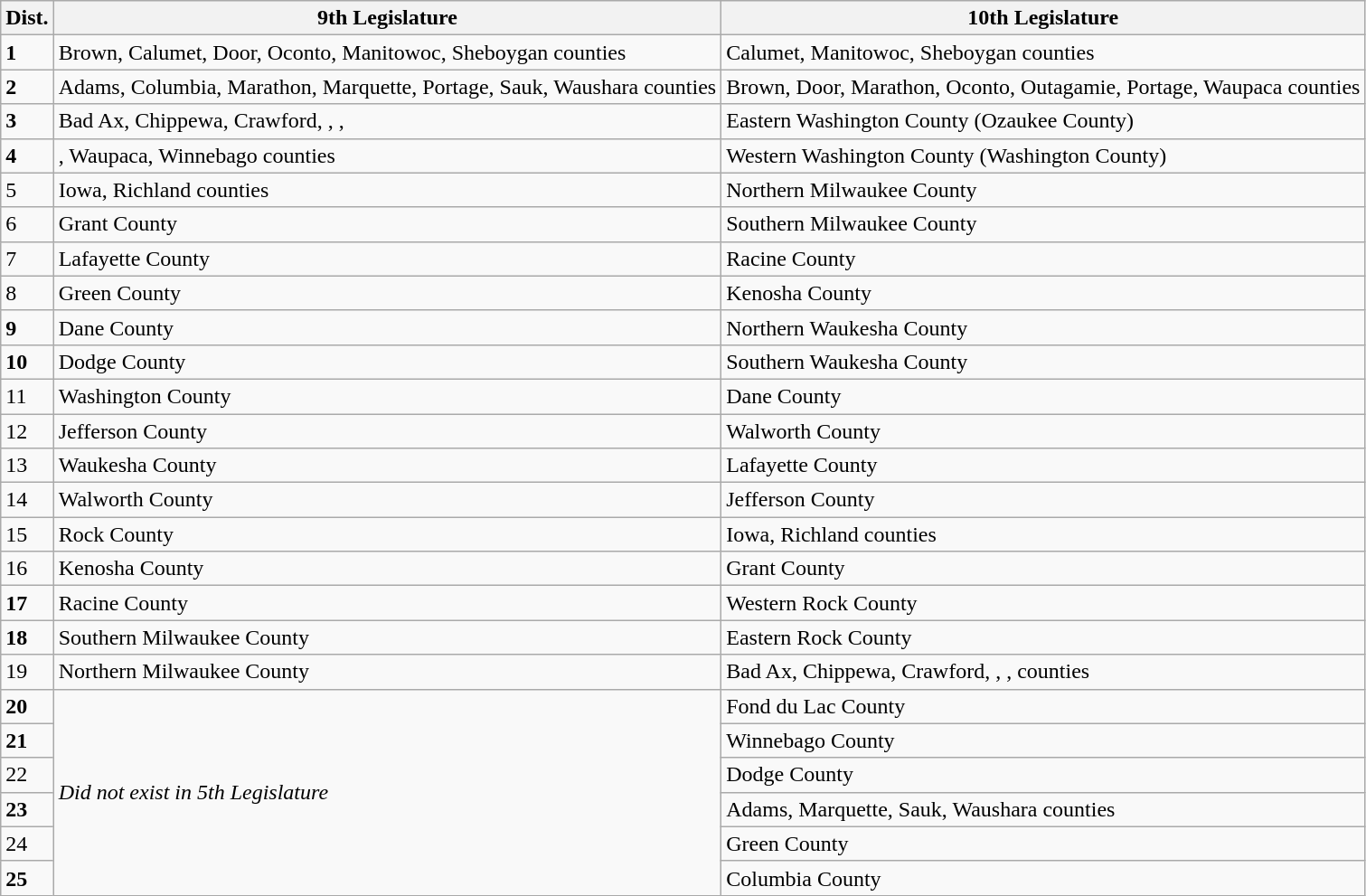<table class="wikitable">
<tr>
<th>Dist.</th>
<th>9th Legislature</th>
<th>10th Legislature</th>
</tr>
<tr>
<td><strong>1</strong></td>
<td>Brown, Calumet, Door, Oconto, Manitowoc, Sheboygan counties</td>
<td>Calumet, Manitowoc, Sheboygan counties</td>
</tr>
<tr>
<td><strong>2</strong></td>
<td>Adams, Columbia, Marathon, Marquette, Portage, Sauk, Waushara counties</td>
<td>Brown, Door, Marathon, Oconto, Outagamie, Portage, Waupaca counties</td>
</tr>
<tr>
<td><strong>3</strong></td>
<td>Bad Ax, Chippewa, Crawford, , , </td>
<td>Eastern Washington County (Ozaukee County)</td>
</tr>
<tr>
<td><strong>4</strong></td>
<td>, Waupaca, Winnebago counties</td>
<td>Western Washington County (Washington County)</td>
</tr>
<tr>
<td>5</td>
<td>Iowa, Richland counties</td>
<td>Northern Milwaukee County</td>
</tr>
<tr>
<td>6</td>
<td>Grant County</td>
<td>Southern Milwaukee County</td>
</tr>
<tr>
<td>7</td>
<td>Lafayette County</td>
<td>Racine County</td>
</tr>
<tr>
<td>8</td>
<td>Green County</td>
<td>Kenosha County</td>
</tr>
<tr>
<td><strong>9</strong></td>
<td>Dane County</td>
<td>Northern Waukesha County</td>
</tr>
<tr>
<td><strong>10</strong></td>
<td>Dodge County</td>
<td>Southern Waukesha County</td>
</tr>
<tr>
<td>11</td>
<td>Washington County</td>
<td>Dane County</td>
</tr>
<tr>
<td>12</td>
<td>Jefferson County</td>
<td>Walworth County</td>
</tr>
<tr>
<td>13</td>
<td>Waukesha County</td>
<td>Lafayette County</td>
</tr>
<tr>
<td>14</td>
<td>Walworth County</td>
<td>Jefferson County</td>
</tr>
<tr>
<td>15</td>
<td>Rock County</td>
<td>Iowa, Richland counties</td>
</tr>
<tr>
<td>16</td>
<td>Kenosha County</td>
<td>Grant County</td>
</tr>
<tr>
<td><strong>17</strong></td>
<td>Racine County</td>
<td>Western Rock County</td>
</tr>
<tr>
<td><strong>18</strong></td>
<td>Southern Milwaukee County</td>
<td>Eastern Rock County</td>
</tr>
<tr>
<td>19</td>
<td>Northern Milwaukee County</td>
<td>Bad Ax, Chippewa, Crawford, , ,  counties</td>
</tr>
<tr>
<td><strong>20</strong></td>
<td rowspan="6"><em>Did not exist in 5th Legislature</em></td>
<td>Fond du Lac County</td>
</tr>
<tr>
<td><strong>21</strong></td>
<td>Winnebago County</td>
</tr>
<tr>
<td>22</td>
<td>Dodge County</td>
</tr>
<tr>
<td><strong>23</strong></td>
<td>Adams, Marquette, Sauk, Waushara counties</td>
</tr>
<tr>
<td>24</td>
<td>Green County</td>
</tr>
<tr>
<td><strong>25</strong></td>
<td>Columbia County</td>
</tr>
</table>
